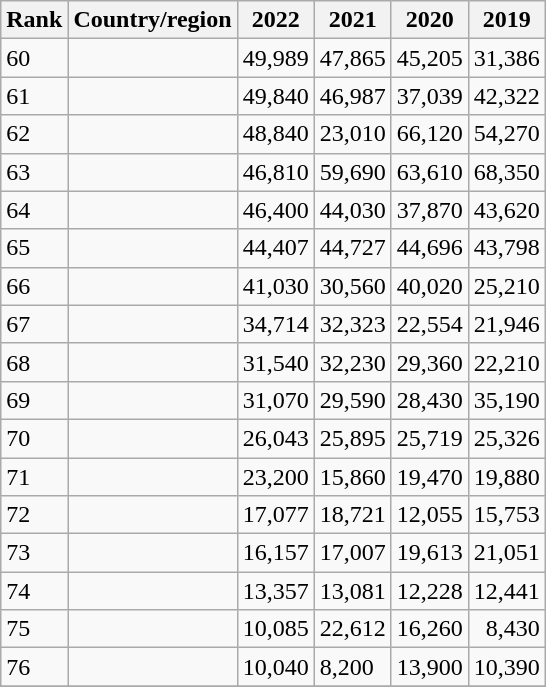<table class="wikitable sortable">
<tr>
<th data-sort-type="number">Rank</th>
<th>Country/region</th>
<th data-sort-type="number">2022</th>
<th data-sort-type="number">2021</th>
<th data-sort-type="number">2020</th>
<th data-sort-type="number">2019</th>
</tr>
<tr>
<td>60</td>
<td></td>
<td align="left">49,989</td>
<td>47,865</td>
<td align="Right">45,205</td>
<td align="Right">31,386</td>
</tr>
<tr>
<td>61</td>
<td></td>
<td align="left">49,840</td>
<td>46,987</td>
<td align="Right">37,039</td>
<td align="Right">42,322</td>
</tr>
<tr>
<td>62</td>
<td></td>
<td align="left">48,840</td>
<td>23,010</td>
<td align="Right">66,120</td>
<td align="Right">54,270</td>
</tr>
<tr>
<td>63</td>
<td></td>
<td align="left">46,810</td>
<td>59,690</td>
<td align="Right">63,610</td>
<td align="Right">68,350</td>
</tr>
<tr>
<td>64</td>
<td></td>
<td align="left">46,400</td>
<td>44,030</td>
<td align="Right">37,870</td>
<td align="Right">43,620</td>
</tr>
<tr>
<td>65</td>
<td></td>
<td align="left">44,407</td>
<td>44,727</td>
<td align="Right">44,696</td>
<td align="Right">43,798</td>
</tr>
<tr>
<td>66</td>
<td></td>
<td align="left">41,030</td>
<td>30,560</td>
<td align="Right">40,020</td>
<td align="Right">25,210</td>
</tr>
<tr>
<td>67</td>
<td></td>
<td align="left">34,714</td>
<td>32,323</td>
<td align="Right">22,554</td>
<td align="Right">21,946</td>
</tr>
<tr>
<td>68</td>
<td></td>
<td align="left">31,540</td>
<td>32,230</td>
<td align="Right">29,360</td>
<td align="Right">22,210</td>
</tr>
<tr>
<td>69</td>
<td></td>
<td align="left">31,070</td>
<td>29,590</td>
<td align="Right">28,430</td>
<td align="Right">35,190</td>
</tr>
<tr>
<td>70</td>
<td></td>
<td align="left">26,043</td>
<td>25,895</td>
<td align="Right">25,719</td>
<td align="Right">25,326</td>
</tr>
<tr>
<td>71</td>
<td></td>
<td align="left">23,200</td>
<td>15,860</td>
<td align="Right">19,470</td>
<td align="Right">19,880</td>
</tr>
<tr>
<td>72</td>
<td></td>
<td align="left">17,077</td>
<td>18,721</td>
<td align="Right">12,055</td>
<td align="Right">15,753</td>
</tr>
<tr>
<td>73</td>
<td></td>
<td align="left">16,157</td>
<td>17,007</td>
<td align="Right">19,613</td>
<td align="Right">21,051</td>
</tr>
<tr>
<td>74</td>
<td></td>
<td align="left">13,357</td>
<td>13,081</td>
<td align="Right">12,228</td>
<td align="Right">12,441</td>
</tr>
<tr>
<td>75</td>
<td></td>
<td align="left">10,085</td>
<td>22,612</td>
<td align="Right">16,260</td>
<td align="Right">8,430</td>
</tr>
<tr>
<td>76</td>
<td></td>
<td align="left">10,040</td>
<td>8,200</td>
<td align="Right">13,900</td>
<td align="Right">10,390</td>
</tr>
<tr>
</tr>
</table>
